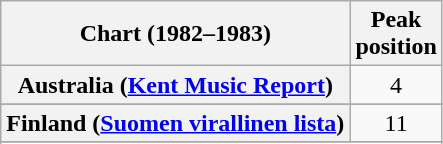<table class="wikitable sortable plainrowheaders" style="text-align:center">
<tr>
<th scope="col">Chart (1982–1983)</th>
<th scope="col">Peak<br>position</th>
</tr>
<tr>
<th scope="row">Australia (<a href='#'>Kent Music Report</a>)</th>
<td>4</td>
</tr>
<tr>
</tr>
<tr>
<th scope="row">Finland (<a href='#'>Suomen virallinen lista</a>)</th>
<td>11</td>
</tr>
<tr>
</tr>
<tr>
</tr>
<tr>
</tr>
<tr>
</tr>
<tr>
</tr>
<tr>
</tr>
<tr>
</tr>
</table>
